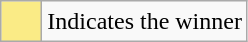<table class="wikitable">
<tr>
<td style="background:#FAEB86; height:20px; width:20px"></td>
<td>Indicates the winner</td>
</tr>
</table>
